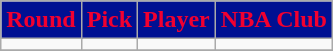<table class="wikitable" style="text-align:center">
<tr>
<th style="background:#001092;color:#F20030;">Round</th>
<th style="background:#001092;color:#F20030;">Pick</th>
<th style="background:#001092;color:#F20030;">Player</th>
<th style="background:#001092;color:#F20030;">NBA Club</th>
</tr>
<tr>
<td></td>
<td></td>
<td></td>
<td></td>
</tr>
<tr>
</tr>
</table>
